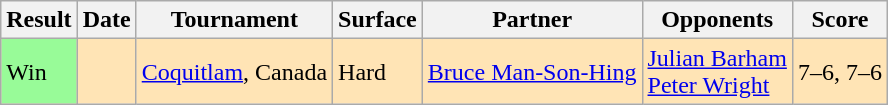<table class="sortable wikitable">
<tr>
<th>Result</th>
<th>Date</th>
<th>Tournament</th>
<th>Surface</th>
<th>Partner</th>
<th>Opponents</th>
<th class="unsortable">Score</th>
</tr>
<tr style="background:moccasin;">
<td style="background:#98fb98;">Win</td>
<td></td>
<td><a href='#'>Coquitlam</a>, Canada</td>
<td>Hard</td>
<td> <a href='#'>Bruce Man-Son-Hing</a></td>
<td> <a href='#'>Julian Barham</a><br> <a href='#'>Peter Wright</a></td>
<td>7–6, 7–6</td>
</tr>
</table>
